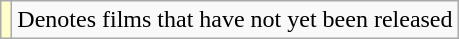<table class="wikitable">
<tr>
<td style="background:#FFFFCC;"></td>
<td>Denotes films that have not yet been released</td>
</tr>
</table>
